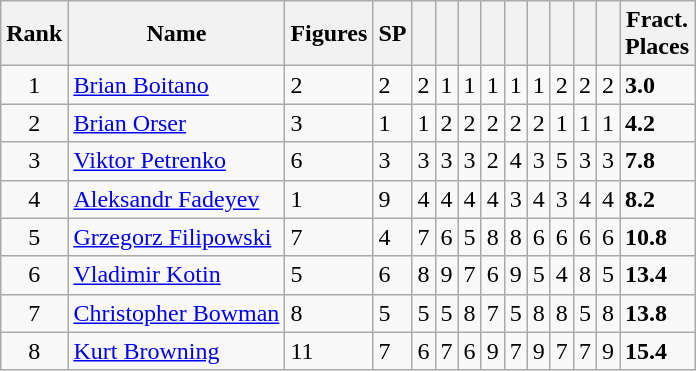<table class="wikitable">
<tr>
<th>Rank</th>
<th>Name</th>
<th>Figures</th>
<th>SP</th>
<th></th>
<th></th>
<th></th>
<th></th>
<th></th>
<th></th>
<th></th>
<th></th>
<th></th>
<th>Fract. <br> Places</th>
</tr>
<tr>
<td align=center>1</td>
<td align=left> <a href='#'>Brian Boitano</a></td>
<td>2</td>
<td>2</td>
<td>2</td>
<td>1</td>
<td>1</td>
<td>1</td>
<td>1</td>
<td>1</td>
<td>2</td>
<td>2</td>
<td>2</td>
<td><strong>3.0</strong></td>
</tr>
<tr>
<td align=center>2</td>
<td align=left> <a href='#'>Brian Orser</a></td>
<td>3</td>
<td>1</td>
<td>1</td>
<td>2</td>
<td>2</td>
<td>2</td>
<td>2</td>
<td>2</td>
<td>1</td>
<td>1</td>
<td>1</td>
<td><strong>4.2</strong></td>
</tr>
<tr>
<td align=center>3</td>
<td align=left> <a href='#'>Viktor Petrenko</a></td>
<td>6</td>
<td>3</td>
<td>3</td>
<td>3</td>
<td>3</td>
<td>2</td>
<td>4</td>
<td>3</td>
<td>5</td>
<td>3</td>
<td>3</td>
<td><strong>7.8</strong></td>
</tr>
<tr>
<td align=center>4</td>
<td align=left> <a href='#'>Aleksandr Fadeyev</a></td>
<td>1</td>
<td>9</td>
<td>4</td>
<td>4</td>
<td>4</td>
<td>4</td>
<td>3</td>
<td>4</td>
<td>3</td>
<td>4</td>
<td>4</td>
<td><strong>8.2</strong></td>
</tr>
<tr>
<td align=center>5</td>
<td align=left> <a href='#'>Grzegorz Filipowski</a></td>
<td>7</td>
<td>4</td>
<td>7</td>
<td>6</td>
<td>5</td>
<td>8</td>
<td>8</td>
<td>6</td>
<td>6</td>
<td>6</td>
<td>6</td>
<td><strong>10.8</strong></td>
</tr>
<tr>
<td align=center>6</td>
<td align=left> <a href='#'>Vladimir Kotin</a></td>
<td>5</td>
<td>6</td>
<td>8</td>
<td>9</td>
<td>7</td>
<td>6</td>
<td>9</td>
<td>5</td>
<td>4</td>
<td>8</td>
<td>5</td>
<td><strong>13.4</strong></td>
</tr>
<tr>
<td align=center>7</td>
<td align=left> <a href='#'>Christopher Bowman</a></td>
<td>8</td>
<td>5</td>
<td>5</td>
<td>5</td>
<td>8</td>
<td>7</td>
<td>5</td>
<td>8</td>
<td>8</td>
<td>5</td>
<td>8</td>
<td><strong>13.8</strong></td>
</tr>
<tr>
<td align=center>8</td>
<td align=left> <a href='#'>Kurt Browning</a></td>
<td>11</td>
<td>7</td>
<td>6</td>
<td>7</td>
<td>6</td>
<td>9</td>
<td>7</td>
<td>9</td>
<td>7</td>
<td>7</td>
<td>9</td>
<td><strong>15.4</strong></td>
</tr>
</table>
